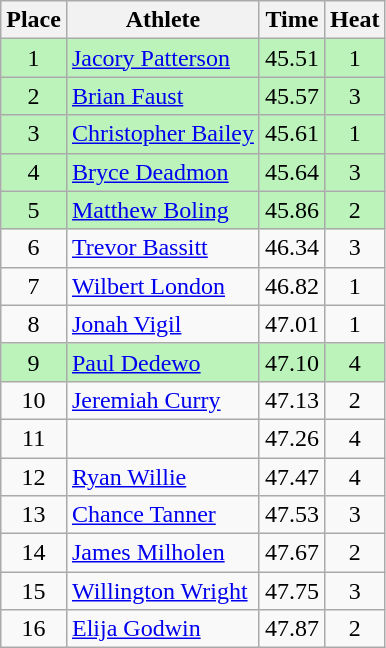<table class="wikitable">
<tr>
<th>Place</th>
<th>Athlete</th>
<th>Time</th>
<th>Heat</th>
</tr>
<tr bgcolor=#bbf3bb>
<td align=center>1</td>
<td><a href='#'>Jacory Patterson</a></td>
<td>45.51</td>
<td align=center>1</td>
</tr>
<tr bgcolor=#bbf3bb>
<td align=center>2</td>
<td><a href='#'>Brian Faust</a></td>
<td>45.57</td>
<td align=center>3</td>
</tr>
<tr bgcolor=#bbf3bb>
<td align=center>3</td>
<td><a href='#'>Christopher Bailey</a></td>
<td>45.61</td>
<td align=center>1</td>
</tr>
<tr bgcolor=#bbf3bb>
<td align=center>4</td>
<td><a href='#'>Bryce Deadmon</a></td>
<td>45.64</td>
<td align=center>3</td>
</tr>
<tr bgcolor=#bbf3bb>
<td align=center>5</td>
<td><a href='#'>Matthew Boling</a></td>
<td>45.86</td>
<td align=center>2</td>
</tr>
<tr>
<td align=center>6</td>
<td><a href='#'>Trevor Bassitt</a></td>
<td>46.34</td>
<td align=center>3</td>
</tr>
<tr>
<td align=center>7</td>
<td><a href='#'>Wilbert London</a></td>
<td>46.82</td>
<td align=center>1</td>
</tr>
<tr>
<td align=center>8</td>
<td><a href='#'>Jonah Vigil</a></td>
<td>47.01</td>
<td align=center>1</td>
</tr>
<tr bgcolor=#bbf3bb>
<td align=center>9</td>
<td><a href='#'>Paul Dedewo</a></td>
<td>47.10</td>
<td align=center>4</td>
</tr>
<tr>
<td align=center>10</td>
<td><a href='#'>Jeremiah Curry</a></td>
<td>47.13</td>
<td align=center>2</td>
</tr>
<tr>
<td align=center>11</td>
<td></td>
<td>47.26</td>
<td align=center>4</td>
</tr>
<tr>
<td align=center>12</td>
<td><a href='#'>Ryan Willie</a></td>
<td>47.47</td>
<td align=center>4</td>
</tr>
<tr>
<td align=center>13</td>
<td><a href='#'>Chance Tanner</a></td>
<td>47.53</td>
<td align=center>3</td>
</tr>
<tr>
<td align=center>14</td>
<td><a href='#'>James Milholen</a></td>
<td>47.67</td>
<td align=center>2</td>
</tr>
<tr>
<td align=center>15</td>
<td><a href='#'>Willington Wright</a></td>
<td>47.75</td>
<td align=center>3</td>
</tr>
<tr>
<td align=center>16</td>
<td><a href='#'>Elija Godwin</a></td>
<td>47.87</td>
<td align=center>2</td>
</tr>
</table>
